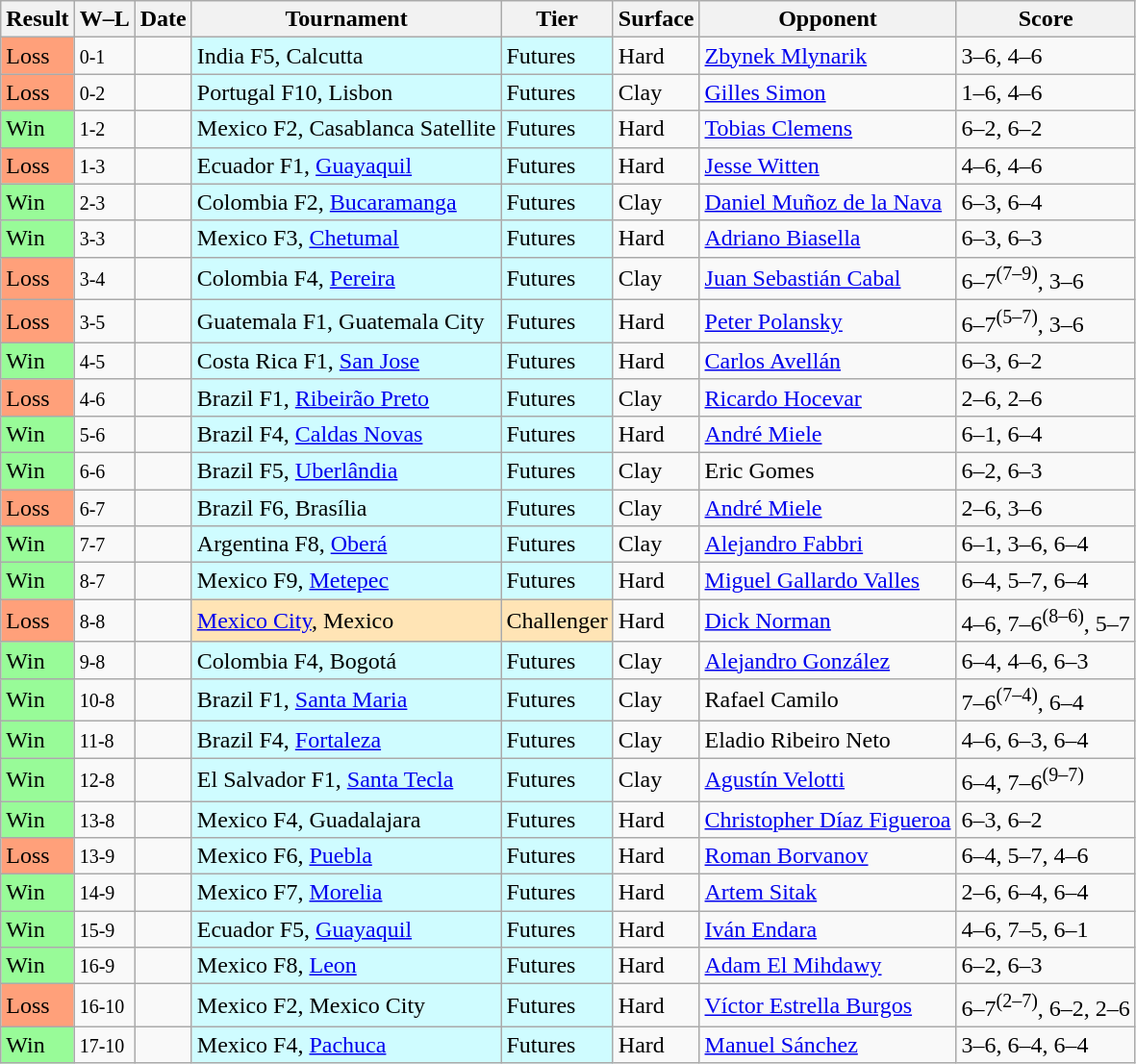<table class="sortable wikitable">
<tr>
<th>Result</th>
<th class="unsortable">W–L</th>
<th>Date</th>
<th>Tournament</th>
<th>Tier</th>
<th>Surface</th>
<th>Opponent</th>
<th class="unsortable">Score</th>
</tr>
<tr>
<td style="background:#ffa07a;">Loss</td>
<td><small>0-1</small></td>
<td></td>
<td style="background:#cffcff;">India F5, Calcutta</td>
<td style="background:#cffcff;">Futures</td>
<td>Hard</td>
<td> <a href='#'>Zbynek Mlynarik</a></td>
<td>3–6, 4–6</td>
</tr>
<tr>
<td style="background:#ffa07a;">Loss</td>
<td><small>0-2</small></td>
<td></td>
<td style="background:#cffcff;">Portugal F10, Lisbon</td>
<td style="background:#cffcff;">Futures</td>
<td>Clay</td>
<td> <a href='#'>Gilles Simon</a></td>
<td>1–6, 4–6</td>
</tr>
<tr>
<td style="background:#98fb98;">Win</td>
<td><small>1-2</small></td>
<td></td>
<td style="background:#cffcff;">Mexico F2, Casablanca Satellite</td>
<td style="background:#cffcff;">Futures</td>
<td>Hard</td>
<td> <a href='#'>Tobias Clemens</a></td>
<td>6–2, 6–2</td>
</tr>
<tr>
<td style="background:#ffa07a;">Loss</td>
<td><small>1-3</small></td>
<td></td>
<td style="background:#cffcff;">Ecuador F1, <a href='#'>Guayaquil</a></td>
<td style="background:#cffcff;">Futures</td>
<td>Hard</td>
<td> <a href='#'>Jesse Witten</a></td>
<td>4–6, 4–6</td>
</tr>
<tr>
<td style="background:#98fb98;">Win</td>
<td><small>2-3</small></td>
<td></td>
<td style="background:#cffcff;">Colombia F2, <a href='#'>Bucaramanga</a></td>
<td style="background:#cffcff;">Futures</td>
<td>Clay</td>
<td> <a href='#'>Daniel Muñoz de la Nava</a></td>
<td>6–3, 6–4</td>
</tr>
<tr>
<td style="background:#98fb98;">Win</td>
<td><small>3-3</small></td>
<td></td>
<td style="background:#cffcff;">Mexico F3, <a href='#'>Chetumal</a></td>
<td style="background:#cffcff;">Futures</td>
<td>Hard</td>
<td> <a href='#'>Adriano Biasella</a></td>
<td>6–3, 6–3</td>
</tr>
<tr>
<td style="background:#ffa07a;">Loss</td>
<td><small>3-4</small></td>
<td></td>
<td style="background:#cffcff;">Colombia F4, <a href='#'>Pereira</a></td>
<td style="background:#cffcff;">Futures</td>
<td>Clay</td>
<td> <a href='#'>Juan Sebastián Cabal</a></td>
<td>6–7<sup>(7–9)</sup>, 3–6</td>
</tr>
<tr>
<td style="background:#ffa07a;">Loss</td>
<td><small>3-5</small></td>
<td></td>
<td style="background:#cffcff;">Guatemala F1, Guatemala City</td>
<td style="background:#cffcff;">Futures</td>
<td>Hard</td>
<td> <a href='#'>Peter Polansky</a></td>
<td>6–7<sup>(5–7)</sup>, 3–6</td>
</tr>
<tr>
<td style="background:#98fb98;">Win</td>
<td><small>4-5</small></td>
<td></td>
<td style="background:#cffcff;">Costa Rica F1, <a href='#'>San Jose</a></td>
<td style="background:#cffcff;">Futures</td>
<td>Hard</td>
<td> <a href='#'>Carlos Avellán</a></td>
<td>6–3, 6–2</td>
</tr>
<tr>
<td style="background:#ffa07a;">Loss</td>
<td><small>4-6</small></td>
<td></td>
<td style="background:#cffcff;">Brazil F1, <a href='#'>Ribeirão Preto</a></td>
<td style="background:#cffcff;">Futures</td>
<td>Clay</td>
<td> <a href='#'>Ricardo Hocevar</a></td>
<td>2–6, 2–6</td>
</tr>
<tr>
<td style="background:#98fb98;">Win</td>
<td><small>5-6</small></td>
<td></td>
<td style="background:#cffcff;">Brazil F4, <a href='#'>Caldas Novas</a></td>
<td style="background:#cffcff;">Futures</td>
<td>Hard</td>
<td> <a href='#'>André Miele</a></td>
<td>6–1, 6–4</td>
</tr>
<tr>
<td style="background:#98fb98;">Win</td>
<td><small>6-6</small></td>
<td></td>
<td style="background:#cffcff;">Brazil F5, <a href='#'>Uberlândia</a></td>
<td style="background:#cffcff;">Futures</td>
<td>Clay</td>
<td> Eric Gomes</td>
<td>6–2, 6–3</td>
</tr>
<tr>
<td style="background:#ffa07a;">Loss</td>
<td><small>6-7</small></td>
<td></td>
<td style="background:#cffcff;">Brazil F6, Brasília</td>
<td style="background:#cffcff;">Futures</td>
<td>Clay</td>
<td> <a href='#'>André Miele</a></td>
<td>2–6, 3–6</td>
</tr>
<tr>
<td style="background:#98fb98;">Win</td>
<td><small>7-7</small></td>
<td></td>
<td style="background:#cffcff;">Argentina F8, <a href='#'>Oberá</a></td>
<td style="background:#cffcff;">Futures</td>
<td>Clay</td>
<td> <a href='#'>Alejandro Fabbri</a></td>
<td>6–1, 3–6, 6–4</td>
</tr>
<tr>
<td style="background:#98fb98;">Win</td>
<td><small>8-7</small></td>
<td></td>
<td style="background:#cffcff;">Mexico F9, <a href='#'>Metepec</a></td>
<td style="background:#cffcff;">Futures</td>
<td>Hard</td>
<td> <a href='#'>Miguel Gallardo Valles</a></td>
<td>6–4, 5–7, 6–4</td>
</tr>
<tr>
<td style="background:#ffa07a;">Loss</td>
<td><small>8-8</small></td>
<td></td>
<td style="background:moccasin;"><a href='#'>Mexico City</a>, Mexico</td>
<td style="background:moccasin;">Challenger</td>
<td>Hard</td>
<td> <a href='#'>Dick Norman</a></td>
<td>4–6, 7–6<sup>(8–6)</sup>, 5–7</td>
</tr>
<tr>
<td style="background:#98fb98;">Win</td>
<td><small>9-8</small></td>
<td></td>
<td style="background:#cffcff;">Colombia F4, Bogotá</td>
<td style="background:#cffcff;">Futures</td>
<td>Clay</td>
<td> <a href='#'>Alejandro González</a></td>
<td>6–4, 4–6, 6–3</td>
</tr>
<tr>
<td style="background:#98fb98;">Win</td>
<td><small>10-8</small></td>
<td></td>
<td style="background:#cffcff;">Brazil F1, <a href='#'>Santa Maria</a></td>
<td style="background:#cffcff;">Futures</td>
<td>Clay</td>
<td> Rafael Camilo</td>
<td>7–6<sup>(7–4)</sup>, 6–4</td>
</tr>
<tr>
<td style="background:#98fb98;">Win</td>
<td><small>11-8</small></td>
<td></td>
<td style="background:#cffcff;">Brazil F4, <a href='#'>Fortaleza</a></td>
<td style="background:#cffcff;">Futures</td>
<td>Clay</td>
<td> Eladio Ribeiro Neto</td>
<td>4–6, 6–3, 6–4</td>
</tr>
<tr>
<td style="background:#98fb98;">Win</td>
<td><small>12-8</small></td>
<td></td>
<td style="background:#cffcff;">El Salvador F1, <a href='#'>Santa Tecla</a></td>
<td style="background:#cffcff;">Futures</td>
<td>Clay</td>
<td> <a href='#'>Agustín Velotti</a></td>
<td>6–4, 7–6<sup>(9–7)</sup></td>
</tr>
<tr>
<td style="background:#98fb98;">Win</td>
<td><small>13-8</small></td>
<td></td>
<td style="background:#cffcff;">Mexico F4, Guadalajara</td>
<td style="background:#cffcff;">Futures</td>
<td>Hard</td>
<td> <a href='#'>Christopher Díaz Figueroa</a></td>
<td>6–3, 6–2</td>
</tr>
<tr>
<td style="background:#ffa07a;">Loss</td>
<td><small>13-9</small></td>
<td></td>
<td style="background:#cffcff;">Mexico F6, <a href='#'>Puebla</a></td>
<td style="background:#cffcff;">Futures</td>
<td>Hard</td>
<td> <a href='#'>Roman Borvanov</a></td>
<td>6–4, 5–7, 4–6</td>
</tr>
<tr>
<td style="background:#98fb98;">Win</td>
<td><small>14-9</small></td>
<td></td>
<td style="background:#cffcff;">Mexico F7, <a href='#'>Morelia</a></td>
<td style="background:#cffcff;">Futures</td>
<td>Hard</td>
<td> <a href='#'>Artem Sitak</a></td>
<td>2–6, 6–4, 6–4</td>
</tr>
<tr>
<td style="background:#98fb98;">Win</td>
<td><small>15-9</small></td>
<td></td>
<td style="background:#cffcff;">Ecuador F5, <a href='#'>Guayaquil</a></td>
<td style="background:#cffcff;">Futures</td>
<td>Hard</td>
<td> <a href='#'>Iván Endara</a></td>
<td>4–6, 7–5, 6–1</td>
</tr>
<tr>
<td style="background:#98fb98;">Win</td>
<td><small>16-9</small></td>
<td></td>
<td style="background:#cffcff;">Mexico F8, <a href='#'>Leon</a></td>
<td style="background:#cffcff;">Futures</td>
<td>Hard</td>
<td> <a href='#'>Adam El Mihdawy</a></td>
<td>6–2, 6–3</td>
</tr>
<tr>
<td style="background:#ffa07a;">Loss</td>
<td><small>16-10</small></td>
<td></td>
<td style="background:#cffcff;">Mexico F2, Mexico City</td>
<td style="background:#cffcff;">Futures</td>
<td>Hard</td>
<td> <a href='#'>Víctor Estrella Burgos</a></td>
<td>6–7<sup>(2–7)</sup>, 6–2, 2–6</td>
</tr>
<tr>
<td style="background:#98fb98;">Win</td>
<td><small>17-10</small></td>
<td></td>
<td style="background:#cffcff;">Mexico F4, <a href='#'>Pachuca</a></td>
<td style="background:#cffcff;">Futures</td>
<td>Hard</td>
<td> <a href='#'>Manuel Sánchez</a></td>
<td>3–6, 6–4, 6–4</td>
</tr>
</table>
